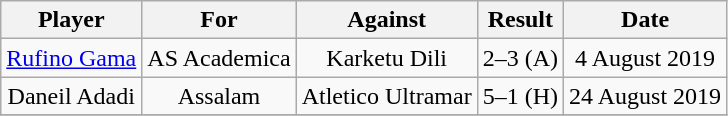<table class="wikitable" style="text-align:center">
<tr>
<th>Player</th>
<th>For</th>
<th>Against</th>
<th style="text-align:center">Result</th>
<th>Date</th>
</tr>
<tr>
<td> <a href='#'>Rufino Gama</a></td>
<td>AS Academica</td>
<td>Karketu Dili</td>
<td>2–3 (A)</td>
<td>4 August 2019</td>
</tr>
<tr>
<td> Daneil Adadi</td>
<td>Assalam</td>
<td>Atletico Ultramar</td>
<td>5–1 (H)</td>
<td>24 August 2019</td>
</tr>
<tr>
</tr>
</table>
